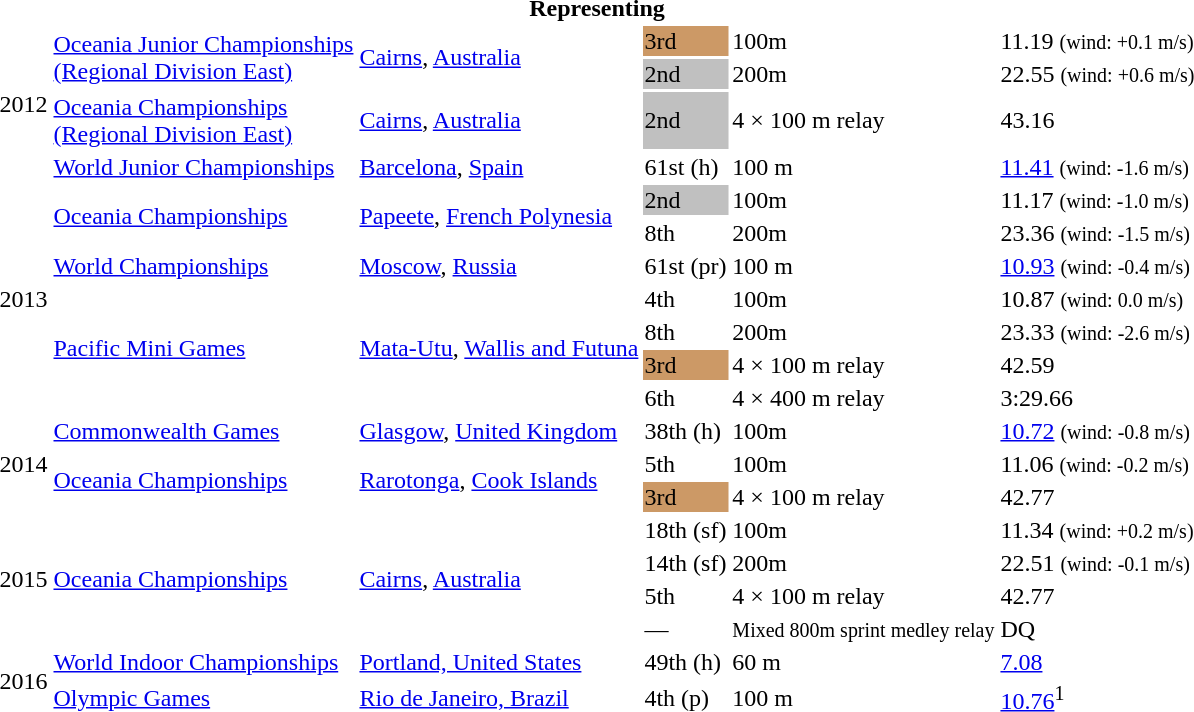<table>
<tr>
<th colspan="6">Representing </th>
</tr>
<tr>
<td rowspan=4>2012</td>
<td rowspan=2><a href='#'>Oceania Junior Championships<br>(Regional Division East)</a></td>
<td rowspan=2><a href='#'>Cairns</a>, <a href='#'>Australia</a></td>
<td bgcolor="cc9966">3rd</td>
<td>100m</td>
<td>11.19 <small>(wind: +0.1 m/s)</small></td>
</tr>
<tr>
<td bgcolor=silver>2nd</td>
<td>200m</td>
<td>22.55 <small>(wind: +0.6 m/s)</small></td>
</tr>
<tr>
<td><a href='#'>Oceania Championships<br>(Regional Division East)</a></td>
<td><a href='#'>Cairns</a>, <a href='#'>Australia</a></td>
<td bgcolor=silver>2nd</td>
<td>4 × 100 m relay</td>
<td>43.16</td>
</tr>
<tr>
<td><a href='#'>World Junior Championships</a></td>
<td><a href='#'>Barcelona</a>, <a href='#'>Spain</a></td>
<td>61st (h)</td>
<td>100 m</td>
<td><a href='#'>11.41</a> <small>(wind: -1.6 m/s)</small></td>
</tr>
<tr>
<td rowspan=7>2013</td>
<td rowspan=2><a href='#'>Oceania Championships</a></td>
<td rowspan=2><a href='#'>Papeete</a>, <a href='#'>French Polynesia</a></td>
<td bgcolor=silver>2nd</td>
<td>100m</td>
<td>11.17 <small>(wind: -1.0 m/s)</small></td>
</tr>
<tr>
<td>8th</td>
<td>200m</td>
<td>23.36 <small>(wind: -1.5 m/s)</small></td>
</tr>
<tr>
<td><a href='#'>World Championships</a></td>
<td><a href='#'>Moscow</a>, <a href='#'>Russia</a></td>
<td>61st (pr)</td>
<td>100 m</td>
<td><a href='#'>10.93</a> <small>(wind: -0.4 m/s)</small></td>
</tr>
<tr>
<td rowspan=4><a href='#'>Pacific Mini Games</a></td>
<td rowspan=4><a href='#'>Mata-Utu</a>, <a href='#'>Wallis and Futuna</a></td>
<td>4th</td>
<td>100m</td>
<td>10.87 <small>(wind: 0.0 m/s)</small></td>
</tr>
<tr>
<td>8th</td>
<td>200m</td>
<td>23.33 <small>(wind: -2.6 m/s)</small></td>
</tr>
<tr>
<td bgcolor="cc9966">3rd</td>
<td>4 × 100 m relay</td>
<td>42.59</td>
</tr>
<tr>
<td>6th</td>
<td>4 × 400 m relay</td>
<td>3:29.66</td>
</tr>
<tr>
<td rowspan=3>2014</td>
<td><a href='#'>Commonwealth Games</a></td>
<td><a href='#'>Glasgow</a>, <a href='#'>United Kingdom</a></td>
<td>38th (h)</td>
<td>100m</td>
<td><a href='#'>10.72</a> <small>(wind: -0.8 m/s)</small></td>
</tr>
<tr>
<td rowspan=2><a href='#'>Oceania Championships</a></td>
<td rowspan=2><a href='#'>Rarotonga</a>, <a href='#'>Cook Islands</a></td>
<td>5th</td>
<td>100m</td>
<td>11.06 <small>(wind: -0.2 m/s)</small></td>
</tr>
<tr>
<td bgcolor="cc9966">3rd</td>
<td>4 × 100 m relay</td>
<td>42.77</td>
</tr>
<tr>
<td rowspan=4>2015</td>
<td rowspan=4><a href='#'>Oceania Championships</a></td>
<td rowspan=4><a href='#'>Cairns</a>, <a href='#'>Australia</a></td>
<td>18th (sf)</td>
<td>100m</td>
<td>11.34 <small>(wind: +0.2 m/s)</small></td>
</tr>
<tr>
<td>14th (sf)</td>
<td>200m</td>
<td>22.51 <small>(wind: -0.1 m/s)</small></td>
</tr>
<tr>
<td>5th</td>
<td>4 × 100 m relay</td>
<td>42.77</td>
</tr>
<tr>
<td>—</td>
<td><small>Mixed 800m sprint medley relay</small></td>
<td>DQ</td>
</tr>
<tr>
<td rowspan=2>2016</td>
<td><a href='#'>World Indoor Championships</a></td>
<td><a href='#'>Portland, United States</a></td>
<td>49th (h)</td>
<td>60 m</td>
<td><a href='#'>7.08</a></td>
</tr>
<tr>
<td><a href='#'>Olympic Games</a></td>
<td><a href='#'>Rio de Janeiro, Brazil</a></td>
<td>4th (p)</td>
<td>100 m</td>
<td><a href='#'>10.76</a><sup>1</sup></td>
</tr>
</table>
